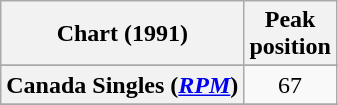<table class="wikitable sortable plainrowheaders" style="text-align:center">
<tr>
<th>Chart (1991)</th>
<th>Peak<br>position</th>
</tr>
<tr>
</tr>
<tr>
<th scope="row">Canada Singles (<em><a href='#'>RPM</a></em>)</th>
<td>67</td>
</tr>
<tr>
</tr>
<tr>
</tr>
<tr>
</tr>
</table>
